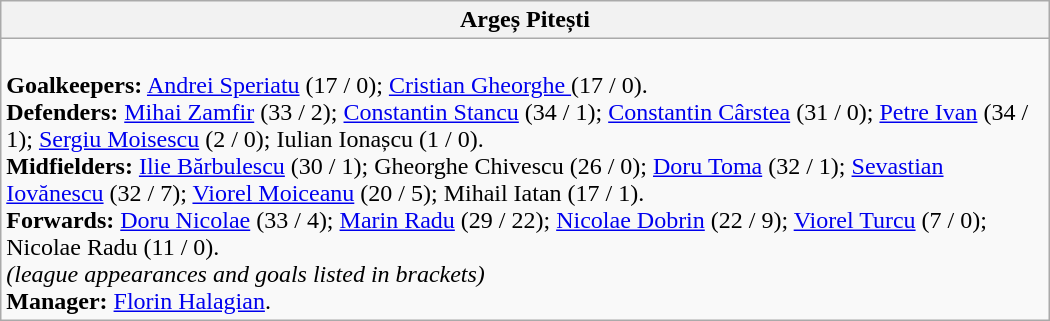<table class="wikitable" style="width:700px">
<tr>
<th>Argeș Pitești</th>
</tr>
<tr>
<td><br><strong>Goalkeepers:</strong> <a href='#'>Andrei Speriatu</a> (17 / 0); <a href='#'>Cristian Gheorghe </a> (17 / 0).<br>
<strong>Defenders:</strong> <a href='#'>Mihai Zamfir</a> (33 / 2); <a href='#'>Constantin Stancu</a> (34 / 1); <a href='#'>Constantin Cârstea</a> (31 / 0); <a href='#'>Petre Ivan</a> (34 / 1); <a href='#'>Sergiu Moisescu</a> (2 / 0); Iulian Ionașcu (1 / 0).<br>
<strong>Midfielders:</strong>  <a href='#'>Ilie Bărbulescu</a> (30 / 1); Gheorghe Chivescu (26 / 0); <a href='#'>Doru Toma</a> (32 / 1); <a href='#'>Sevastian Iovănescu</a> (32 / 7); <a href='#'>Viorel Moiceanu</a> (20 / 5); Mihail Iatan (17 / 1).<br>
<strong>Forwards:</strong> <a href='#'>Doru Nicolae</a> (33 / 4); <a href='#'>Marin Radu</a> (29 / 22); <a href='#'>Nicolae Dobrin</a> (22 / 9); <a href='#'>Viorel Turcu</a> (7 / 0);  Nicolae Radu (11 / 0).
<br><em>(league appearances and goals listed in brackets)</em><br><strong>Manager:</strong> <a href='#'>Florin Halagian</a>.</td>
</tr>
</table>
